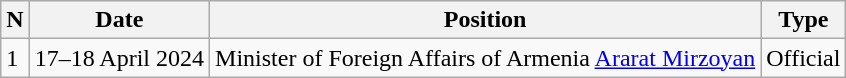<table class="wikitable">
<tr>
<th>N</th>
<th>Date</th>
<th>Position</th>
<th>Type</th>
</tr>
<tr>
<td>1</td>
<td>17–18 April 2024</td>
<td>Minister of Foreign Affairs of Armenia <a href='#'>Ararat Mirzoyan</a></td>
<td>Official</td>
</tr>
</table>
